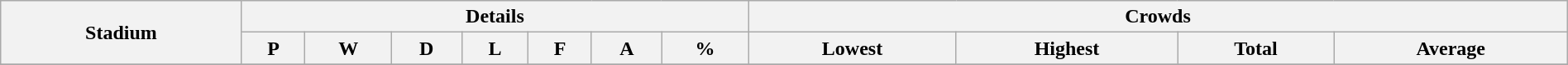<table class="wikitable" width=100%>
<tr>
<th rowspan="2">Stadium</th>
<th colspan="7">Details</th>
<th colspan="4">Crowds</th>
</tr>
<tr>
<th>P</th>
<th>W</th>
<th>D</th>
<th>L</th>
<th>F</th>
<th>A</th>
<th>%</th>
<th>Lowest</th>
<th>Highest</th>
<th>Total</th>
<th>Average</th>
</tr>
<tr>
</tr>
</table>
